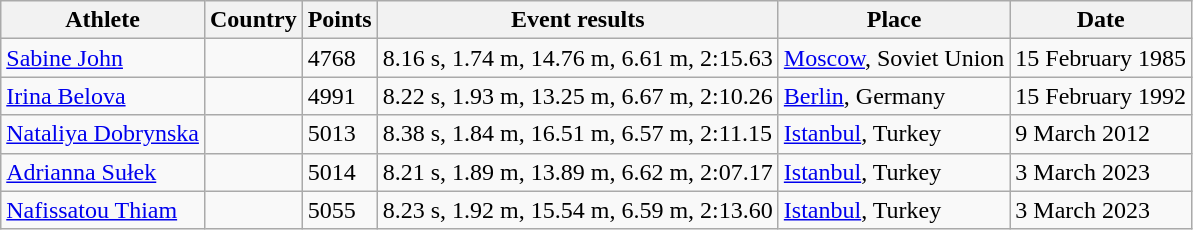<table class="wikitable">
<tr>
<th>Athlete</th>
<th>Country</th>
<th>Points</th>
<th>Event results</th>
<th>Place</th>
<th>Date</th>
</tr>
<tr>
<td><a href='#'>Sabine John</a></td>
<td></td>
<td>4768</td>
<td>8.16 s, 1.74 m, 14.76 m, 6.61 m, 2:15.63</td>
<td><a href='#'>Moscow</a>, Soviet Union</td>
<td>15 February 1985</td>
</tr>
<tr>
<td><a href='#'>Irina Belova</a></td>
<td></td>
<td>4991</td>
<td>8.22 s, 1.93 m, 13.25 m, 6.67 m, 2:10.26</td>
<td><a href='#'>Berlin</a>, Germany</td>
<td>15 February 1992</td>
</tr>
<tr>
<td><a href='#'>Nataliya Dobrynska</a></td>
<td></td>
<td>5013</td>
<td>8.38 s, 1.84 m, 16.51 m, 6.57 m, 2:11.15</td>
<td><a href='#'>Istanbul</a>, Turkey</td>
<td>9 March 2012</td>
</tr>
<tr>
<td><a href='#'>Adrianna Sułek</a></td>
<td></td>
<td>5014</td>
<td>8.21 s, 1.89 m, 13.89 m, 6.62 m, 2:07.17</td>
<td><a href='#'>Istanbul</a>, Turkey</td>
<td>3 March 2023</td>
</tr>
<tr>
<td><a href='#'>Nafissatou Thiam</a></td>
<td></td>
<td>5055</td>
<td>8.23 s, 1.92 m, 15.54 m, 6.59 m, 2:13.60</td>
<td><a href='#'>Istanbul</a>, Turkey</td>
<td>3 March 2023</td>
</tr>
</table>
